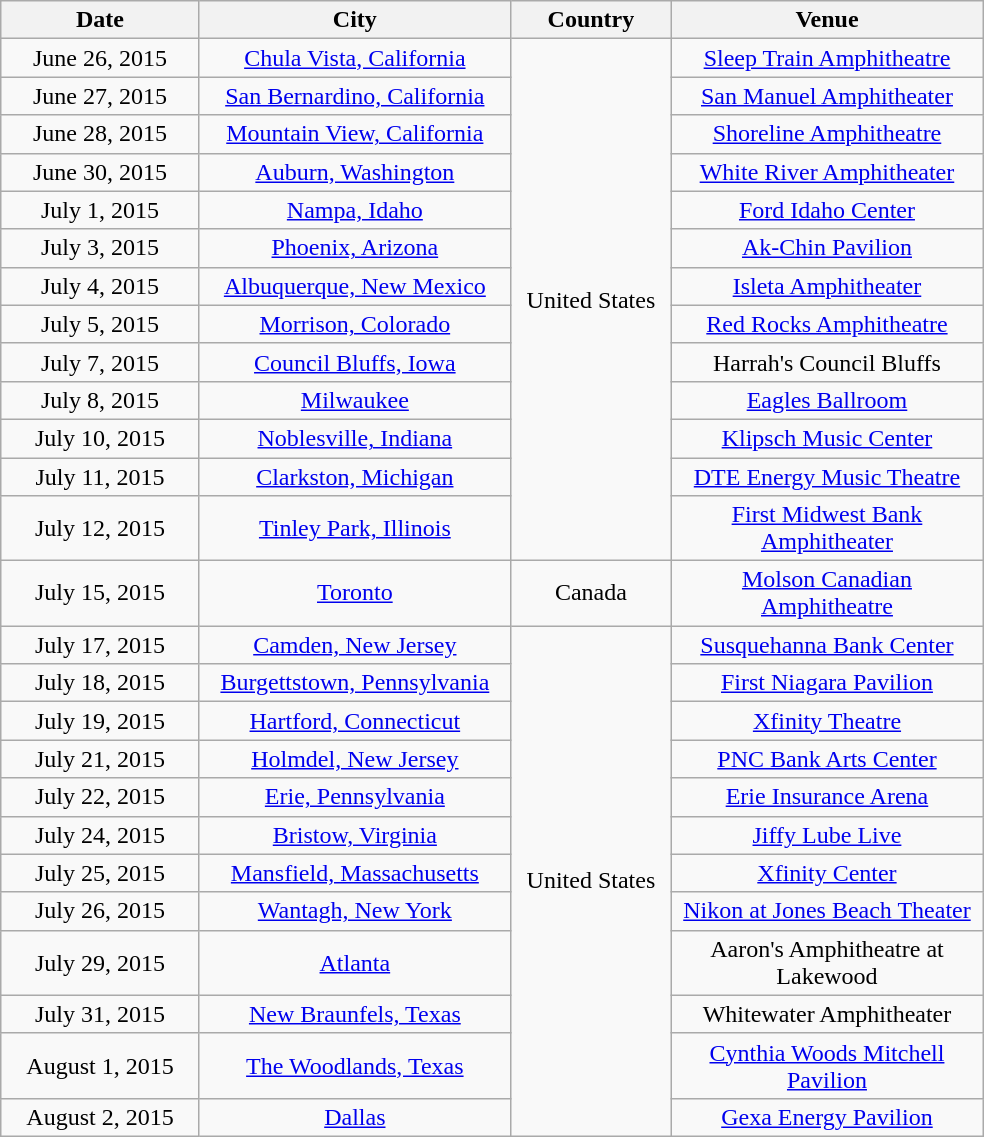<table class="wikitable" style="text-align:center;">
<tr>
<th style="width:125px;">Date</th>
<th style="width:200px;">City</th>
<th style="width:100px;">Country</th>
<th style="width:200px;">Venue</th>
</tr>
<tr>
<td>June 26, 2015</td>
<td><a href='#'>Chula Vista, California</a></td>
<td rowspan="13">United States</td>
<td><a href='#'>Sleep Train Amphitheatre</a></td>
</tr>
<tr>
<td>June 27, 2015</td>
<td><a href='#'>San Bernardino, California</a></td>
<td><a href='#'>San Manuel Amphitheater</a></td>
</tr>
<tr>
<td>June 28, 2015</td>
<td><a href='#'>Mountain View, California</a></td>
<td><a href='#'>Shoreline Amphitheatre</a></td>
</tr>
<tr>
<td>June 30, 2015</td>
<td><a href='#'>Auburn, Washington</a></td>
<td><a href='#'>White River Amphitheater</a></td>
</tr>
<tr>
<td>July 1, 2015</td>
<td><a href='#'>Nampa, Idaho</a></td>
<td><a href='#'>Ford Idaho Center</a></td>
</tr>
<tr>
<td>July 3, 2015</td>
<td><a href='#'>Phoenix, Arizona</a></td>
<td><a href='#'>Ak-Chin Pavilion</a></td>
</tr>
<tr>
<td>July 4, 2015</td>
<td><a href='#'>Albuquerque, New Mexico</a></td>
<td><a href='#'>Isleta Amphitheater</a></td>
</tr>
<tr>
<td>July 5, 2015</td>
<td><a href='#'>Morrison, Colorado</a></td>
<td><a href='#'>Red Rocks Amphitheatre</a></td>
</tr>
<tr>
<td>July 7, 2015</td>
<td><a href='#'>Council Bluffs, Iowa</a></td>
<td>Harrah's Council Bluffs</td>
</tr>
<tr>
<td>July 8, 2015</td>
<td><a href='#'>Milwaukee</a></td>
<td><a href='#'>Eagles Ballroom</a></td>
</tr>
<tr>
<td>July 10, 2015</td>
<td><a href='#'>Noblesville, Indiana</a></td>
<td><a href='#'>Klipsch Music Center</a></td>
</tr>
<tr>
<td>July 11, 2015</td>
<td><a href='#'>Clarkston, Michigan</a></td>
<td><a href='#'>DTE Energy Music Theatre</a></td>
</tr>
<tr>
<td>July 12, 2015</td>
<td><a href='#'>Tinley Park, Illinois</a></td>
<td><a href='#'>First Midwest Bank Amphitheater</a></td>
</tr>
<tr>
<td>July 15, 2015</td>
<td><a href='#'>Toronto</a></td>
<td rowspan="1">Canada</td>
<td><a href='#'>Molson Canadian Amphitheatre</a></td>
</tr>
<tr>
<td>July 17, 2015</td>
<td><a href='#'>Camden, New Jersey</a></td>
<td rowspan="12">United States</td>
<td><a href='#'>Susquehanna Bank Center</a></td>
</tr>
<tr>
<td>July 18, 2015</td>
<td><a href='#'>Burgettstown, Pennsylvania</a></td>
<td><a href='#'>First Niagara Pavilion</a></td>
</tr>
<tr>
<td>July 19, 2015</td>
<td><a href='#'>Hartford, Connecticut</a></td>
<td><a href='#'>Xfinity Theatre</a></td>
</tr>
<tr>
<td>July 21, 2015</td>
<td><a href='#'>Holmdel, New Jersey</a></td>
<td><a href='#'>PNC Bank Arts Center</a></td>
</tr>
<tr>
<td>July 22, 2015</td>
<td><a href='#'>Erie, Pennsylvania</a></td>
<td><a href='#'>Erie Insurance Arena</a></td>
</tr>
<tr>
<td>July 24, 2015</td>
<td><a href='#'>Bristow, Virginia</a></td>
<td><a href='#'>Jiffy Lube Live</a></td>
</tr>
<tr>
<td>July 25, 2015</td>
<td><a href='#'>Mansfield, Massachusetts</a></td>
<td><a href='#'>Xfinity Center</a></td>
</tr>
<tr>
<td>July 26, 2015</td>
<td><a href='#'>Wantagh, New York</a></td>
<td><a href='#'>Nikon at Jones Beach Theater</a></td>
</tr>
<tr>
<td>July 29, 2015</td>
<td><a href='#'>Atlanta</a></td>
<td>Aaron's Amphitheatre at Lakewood</td>
</tr>
<tr>
<td>July 31, 2015</td>
<td><a href='#'>New Braunfels, Texas</a></td>
<td>Whitewater Amphitheater</td>
</tr>
<tr>
<td>August 1, 2015</td>
<td><a href='#'>The Woodlands, Texas</a></td>
<td><a href='#'>Cynthia Woods Mitchell Pavilion</a></td>
</tr>
<tr>
<td>August 2, 2015</td>
<td><a href='#'>Dallas</a></td>
<td><a href='#'>Gexa Energy Pavilion</a></td>
</tr>
</table>
